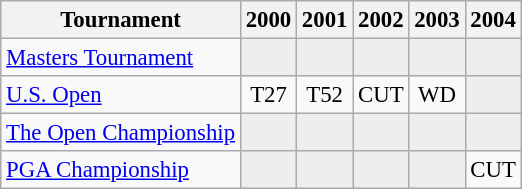<table class="wikitable" style="font-size:95%;text-align:center;">
<tr>
<th>Tournament</th>
<th>2000</th>
<th>2001</th>
<th>2002</th>
<th>2003</th>
<th>2004</th>
</tr>
<tr>
<td align=left><a href='#'>Masters Tournament</a></td>
<td style="background:#eeeeee;"></td>
<td style="background:#eeeeee;"></td>
<td style="background:#eeeeee;"></td>
<td style="background:#eeeeee;"></td>
<td style="background:#eeeeee;"></td>
</tr>
<tr>
<td align=left><a href='#'>U.S. Open</a></td>
<td>T27</td>
<td>T52</td>
<td>CUT</td>
<td>WD</td>
<td style="background:#eeeeee;"></td>
</tr>
<tr>
<td align=left><a href='#'>The Open Championship</a></td>
<td style="background:#eeeeee;"></td>
<td style="background:#eeeeee;"></td>
<td style="background:#eeeeee;"></td>
<td style="background:#eeeeee;"></td>
<td style="background:#eeeeee;"></td>
</tr>
<tr>
<td align=left><a href='#'>PGA Championship</a></td>
<td style="background:#eeeeee;"></td>
<td style="background:#eeeeee;"></td>
<td style="background:#eeeeee;"></td>
<td style="background:#eeeeee;"></td>
<td>CUT</td>
</tr>
</table>
